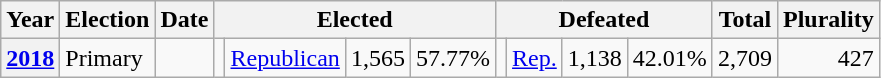<table class="wikitable">
<tr>
<th>Year</th>
<th>Election</th>
<th>Date</th>
<th colspan="4">Elected</th>
<th colspan="4">Defeated</th>
<th>Total</th>
<th>Plurality</th>
</tr>
<tr>
<th valign="top"><a href='#'>2018</a><br><a href='#'></a></th>
<td valign="top">Primary</td>
<td valign="top"></td>
<td valign="top"></td>
<td valign="top" ><a href='#'>Republican</a></td>
<td align="right" valign="top">1,565</td>
<td align="right" valign="top">57.77%</td>
<td valign="top"></td>
<td valign="top" ><a href='#'>Rep.</a></td>
<td align="right" valign="top">1,138</td>
<td align="right" valign="top">42.01%</td>
<td align="right" valign="top">2,709</td>
<td align="right" valign="top">427</td>
</tr>
</table>
